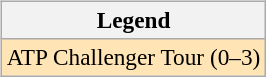<table>
<tr valign=top>
<td><br><table class=wikitable style=font-size:97%>
<tr>
<th>Legend</th>
</tr>
<tr bgcolor=moccasin>
<td>ATP Challenger Tour (0–3)</td>
</tr>
</table>
</td>
<td></td>
</tr>
</table>
